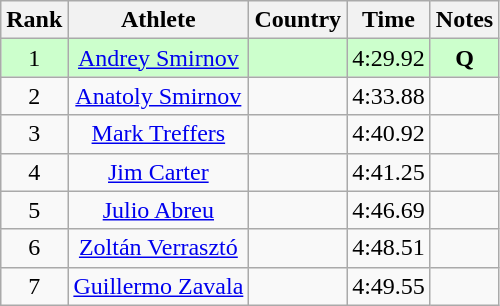<table class="wikitable sortable" style="text-align:center">
<tr>
<th>Rank</th>
<th>Athlete</th>
<th>Country</th>
<th>Time</th>
<th>Notes</th>
</tr>
<tr bgcolor=ccffcc>
<td>1</td>
<td><a href='#'>Andrey Smirnov</a></td>
<td align=left></td>
<td>4:29.92</td>
<td><strong>Q </strong></td>
</tr>
<tr>
<td>2</td>
<td><a href='#'>Anatoly Smirnov</a></td>
<td align=left></td>
<td>4:33.88</td>
<td><strong> </strong></td>
</tr>
<tr>
<td>3</td>
<td><a href='#'>Mark Treffers</a></td>
<td align=left></td>
<td>4:40.92</td>
<td><strong> </strong></td>
</tr>
<tr>
<td>4</td>
<td><a href='#'>Jim Carter</a></td>
<td align=left></td>
<td>4:41.25</td>
<td><strong> </strong></td>
</tr>
<tr>
<td>5</td>
<td><a href='#'>Julio Abreu</a></td>
<td align=left></td>
<td>4:46.69</td>
<td><strong> </strong></td>
</tr>
<tr>
<td>6</td>
<td><a href='#'>Zoltán Verrasztó</a></td>
<td align=left></td>
<td>4:48.51</td>
<td><strong> </strong></td>
</tr>
<tr>
<td>7</td>
<td><a href='#'>Guillermo Zavala</a></td>
<td align=left></td>
<td>4:49.55</td>
<td><strong> </strong></td>
</tr>
</table>
